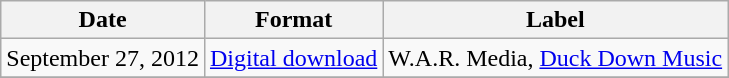<table class="wikitable">
<tr>
<th>Date</th>
<th>Format</th>
<th>Label</th>
</tr>
<tr>
<td>September 27, 2012</td>
<td><a href='#'>Digital download</a></td>
<td>W.A.R. Media, <a href='#'>Duck Down Music</a></td>
</tr>
<tr>
</tr>
</table>
